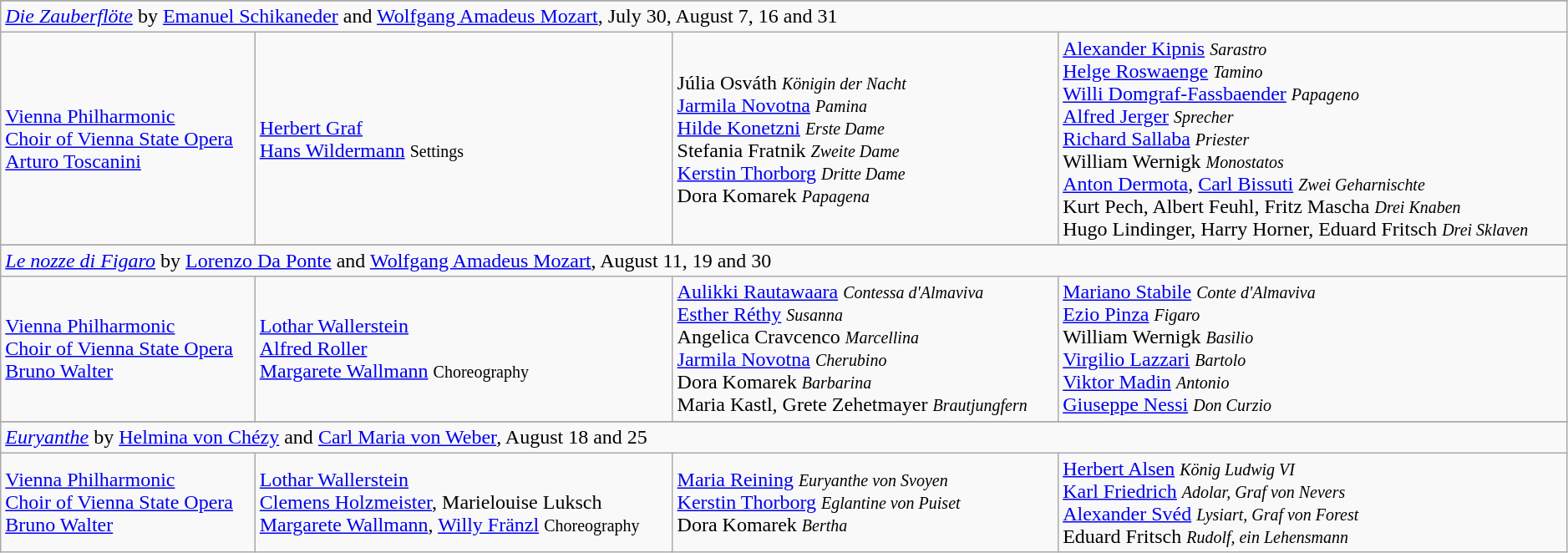<table style="width:99%;" class="wikitable">
<tr>
</tr>
<tr class="hintergrundfarbe8">
<td colspan="9"><em><a href='#'>Die Zauberflöte</a></em> by <a href='#'>Emanuel Schikaneder</a> and <a href='#'>Wolfgang Amadeus Mozart</a>, July 30, August 7, 16 and 31</td>
</tr>
<tr>
<td><a href='#'>Vienna Philharmonic</a><br><a href='#'>Choir of Vienna State Opera</a><br><a href='#'>Arturo Toscanini</a></td>
<td><a href='#'>Herbert Graf</a><br><a href='#'>Hans Wildermann</a> <small>Settings</small></td>
<td>Júlia Osváth <small><em>Königin der Nacht</em></small><br><a href='#'>Jarmila Novotna</a> <small><em>Pamina</em></small><br><a href='#'>Hilde Konetzni</a> <small><em>Erste Dame</em></small><br>Stefania Fratnik <small><em>Zweite Dame</em></small><br><a href='#'>Kerstin Thorborg</a> <small><em>Dritte Dame</em></small><br>Dora Komarek <small><em>Papagena</em></small></td>
<td><a href='#'>Alexander Kipnis</a> <small><em>Sarastro</em></small><br><a href='#'>Helge Roswaenge</a> <small><em>Tamino</em></small><br><a href='#'>Willi Domgraf-Fassbaender</a> <small><em>Papageno</em></small><br><a href='#'>Alfred Jerger</a> <small><em>Sprecher</em></small><br><a href='#'>Richard Sallaba</a> <small><em>Priester</em></small><br>William Wernigk <small><em>Monostatos</em></small><br><a href='#'>Anton Dermota</a>, <a href='#'>Carl Bissuti</a> <small><em>Zwei Geharnischte</em></small><br>Kurt Pech, Albert Feuhl, Fritz Mascha <small><em>Drei Knaben</em></small><br>Hugo Lindinger, Harry Horner, Eduard Fritsch <small><em>Drei Sklaven</em></small></td>
</tr>
<tr>
</tr>
<tr class="hintergrundfarbe8">
<td colspan="9"><em><a href='#'>Le nozze di Figaro</a></em> by <a href='#'>Lorenzo Da Ponte</a> and <a href='#'>Wolfgang Amadeus Mozart</a>, August 11, 19 and 30</td>
</tr>
<tr>
<td><a href='#'>Vienna Philharmonic</a><br><a href='#'>Choir of Vienna State Opera</a><br><a href='#'>Bruno Walter</a></td>
<td><a href='#'>Lothar Wallerstein</a><br><a href='#'>Alfred Roller</a><br><a href='#'>Margarete Wallmann</a> <small>Choreography</small></td>
<td><a href='#'>Aulikki Rautawaara</a> <small><em>Contessa d'Almaviva</em></small><br><a href='#'>Esther Réthy</a> <small><em>Susanna</em></small><br>Angelica Cravcenco <small><em>Marcellina</em></small><br><a href='#'>Jarmila Novotna</a> <small><em>Cherubino</em></small><br>Dora Komarek <small><em>Barbarina</em></small><br>Maria Kastl, Grete Zehetmayer <small><em>Brautjungfern</em></small></td>
<td><a href='#'>Mariano Stabile</a> <small><em>Conte d'Almaviva</em></small><br><a href='#'>Ezio Pinza</a> <small><em>Figaro</em></small><br>William Wernigk <small><em>Basilio</em></small><br><a href='#'>Virgilio Lazzari</a> <small><em>Bartolo</em></small><br><a href='#'>Viktor Madin</a> <small><em>Antonio</em></small><br><a href='#'>Giuseppe Nessi</a> <small><em>Don Curzio</em></small></td>
</tr>
<tr>
</tr>
<tr class="hintergrundfarbe8">
<td colspan="9"><em><a href='#'>Euryanthe</a></em> by <a href='#'>Helmina von Chézy</a> and <a href='#'>Carl Maria von Weber</a>, August 18 and 25</td>
</tr>
<tr>
<td><a href='#'>Vienna Philharmonic</a><br><a href='#'>Choir of Vienna State Opera</a><br><a href='#'>Bruno Walter</a></td>
<td><a href='#'>Lothar Wallerstein</a><br><a href='#'>Clemens Holzmeister</a>, Marielouise Luksch<br><a href='#'>Margarete Wallmann</a>, <a href='#'>Willy Fränzl</a> <small>Choreography</small></td>
<td><a href='#'>Maria Reining</a> <small><em>Euryanthe von Svoyen</em></small><br><a href='#'>Kerstin Thorborg</a> <small><em>Eglantine von Puiset</em></small><br>Dora Komarek <small><em>Bertha</em></small></td>
<td><a href='#'>Herbert Alsen</a> <small><em>König Ludwig VI</em></small><br><a href='#'>Karl Friedrich</a> <small><em>Adolar, Graf von Nevers</em></small><br><a href='#'>Alexander Svéd</a> <small><em>Lysiart, Graf von Forest</em></small><br>Eduard Fritsch <small><em>Rudolf, ein Lehensmann</em></small></td>
</tr>
</table>
